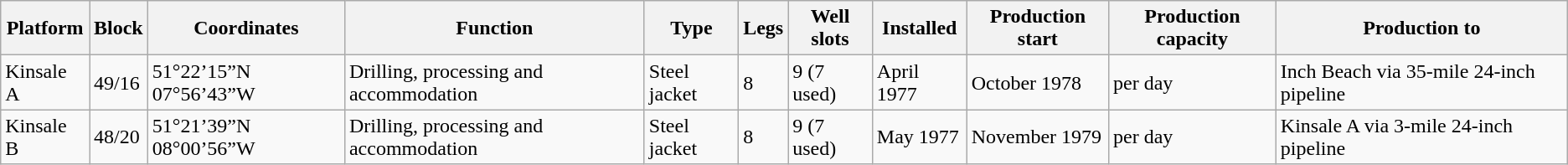<table class="wikitable">
<tr>
<th>Platform</th>
<th>Block</th>
<th>Coordinates</th>
<th>Function</th>
<th>Type</th>
<th>Legs</th>
<th>Well slots</th>
<th>Installed</th>
<th>Production start</th>
<th>Production capacity</th>
<th>Production to</th>
</tr>
<tr>
<td>Kinsale A</td>
<td>49/16</td>
<td>51°22’15”N 07°56’43”W</td>
<td>Drilling, processing and  accommodation</td>
<td>Steel jacket</td>
<td>8</td>
<td>9 (7 used)</td>
<td>April 1977</td>
<td>October 1978</td>
<td> per day</td>
<td>Inch Beach via 35-mile 24-inch  pipeline</td>
</tr>
<tr>
<td>Kinsale B</td>
<td>48/20</td>
<td>51°21’39”N 08°00’56”W</td>
<td>Drilling, processing and  accommodation</td>
<td>Steel jacket</td>
<td>8</td>
<td>9 (7 used)</td>
<td>May 1977</td>
<td>November 1979</td>
<td> per day</td>
<td>Kinsale A via 3-mile 24-inch  pipeline</td>
</tr>
</table>
